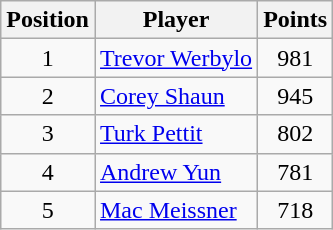<table class=wikitable>
<tr>
<th>Position</th>
<th>Player</th>
<th>Points</th>
</tr>
<tr>
<td align=center>1</td>
<td> <a href='#'>Trevor Werbylo</a></td>
<td align=center>981</td>
</tr>
<tr>
<td align=center>2</td>
<td> <a href='#'>Corey Shaun</a></td>
<td align=center>945</td>
</tr>
<tr>
<td align=center>3</td>
<td> <a href='#'>Turk Pettit</a></td>
<td align=center>802</td>
</tr>
<tr>
<td align=center>4</td>
<td> <a href='#'>Andrew Yun</a></td>
<td align=center>781</td>
</tr>
<tr>
<td align=center>5</td>
<td> <a href='#'>Mac Meissner</a></td>
<td align=center>718</td>
</tr>
</table>
